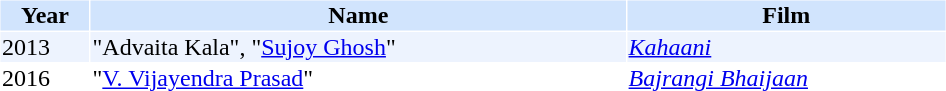<table cellspacing="1" cellpadding="1" border="0" style="width:50%;">
<tr style="background:#d1e4fd;">
<th>Year</th>
<th>Name</th>
<th>Film</th>
</tr>
<tr style="background:#edf3fe;">
<td>2013</td>
<td>"Advaita Kala", "<a href='#'>Sujoy Ghosh</a>"</td>
<td><em><a href='#'>Kahaani</a></em></td>
</tr>
<tr>
<td>2016</td>
<td>"<a href='#'>V. Vijayendra Prasad</a>"</td>
<td><em><a href='#'>Bajrangi Bhaijaan</a></em></td>
</tr>
</table>
